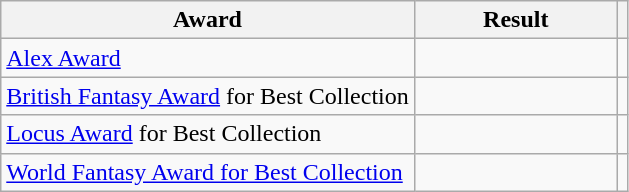<table class=wikitable>
<tr>
<th>Award</th>
<th style="min-width: 8em">Result</th>
<th></th>
</tr>
<tr>
<td><a href='#'>Alex Award</a></td>
<td></td>
<td align=center></td>
</tr>
<tr>
<td><a href='#'>British Fantasy Award</a> for Best Collection</td>
<td></td>
<td align=center></td>
</tr>
<tr>
<td><a href='#'>Locus Award</a> for Best Collection</td>
<td></td>
<td align=center></td>
</tr>
<tr>
<td><a href='#'>World Fantasy Award for Best Collection</a></td>
<td></td>
<td align=center></td>
</tr>
</table>
